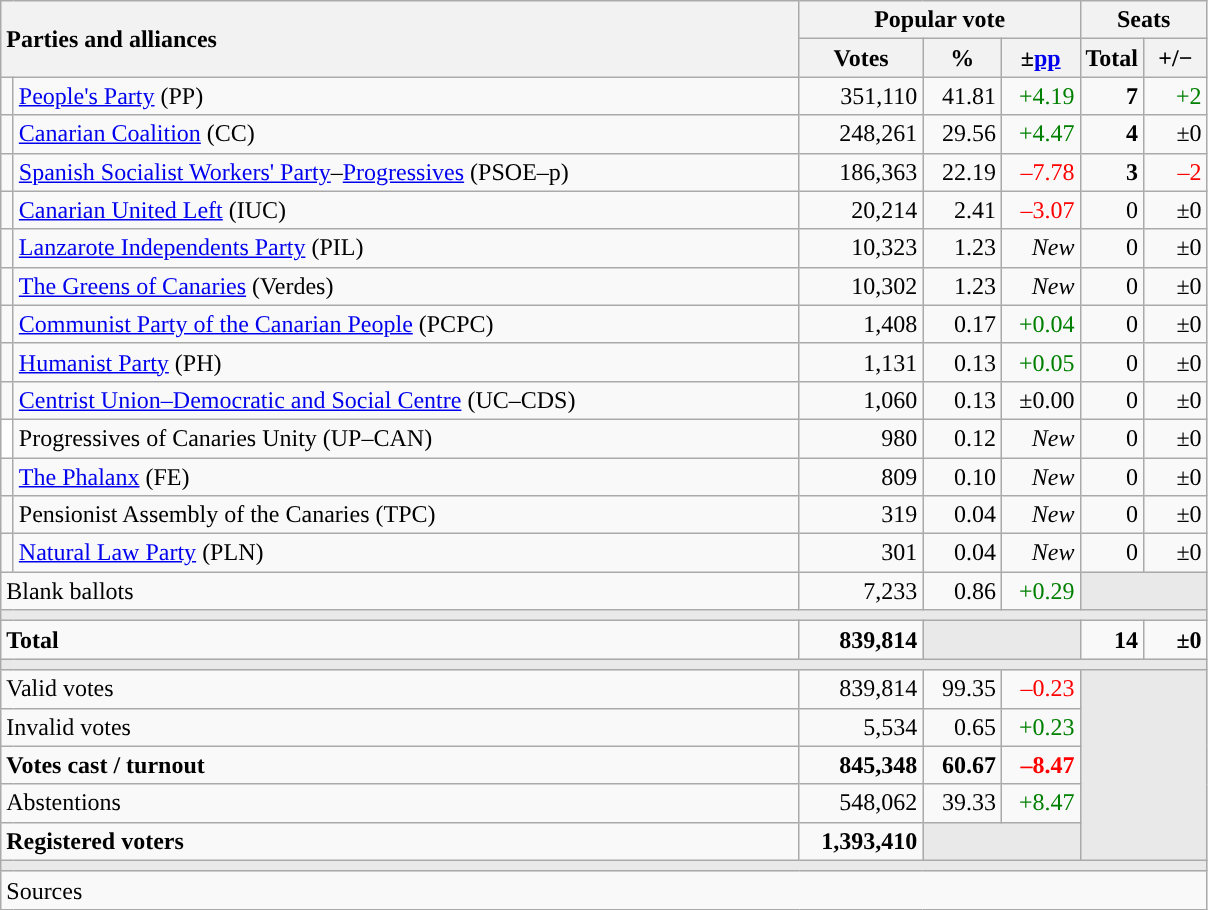<table class="wikitable" style="text-align:right;">
<tr>
<th style="text-align:left;" rowspan="2" colspan="2" width="525">Parties and alliances</th>
<th colspan="3">Popular vote</th>
<th colspan="2">Seats</th>
</tr>
<tr>
<th width="75">Votes</th>
<th width="45">%</th>
<th width="45">±<a href='#'>pp</a></th>
<th width="35">Total</th>
<th width="35">+/−</th>
</tr>
<tr>
<td width="1" style="color:inherit;background:"></td>
<td align="left"><a href='#'>People's Party</a> (PP)</td>
<td>351,110</td>
<td>41.81</td>
<td style="color:green;">+4.19</td>
<td><strong>7</strong></td>
<td style="color:green;">+2</td>
</tr>
<tr>
<td style="color:inherit;background:"></td>
<td align="left"><a href='#'>Canarian Coalition</a> (CC)</td>
<td>248,261</td>
<td>29.56</td>
<td style="color:green;">+4.47</td>
<td><strong>4</strong></td>
<td>±0</td>
</tr>
<tr>
<td style="color:inherit;background:"></td>
<td align="left"><a href='#'>Spanish Socialist Workers' Party</a>–<a href='#'>Progressives</a> (PSOE–p)</td>
<td>186,363</td>
<td>22.19</td>
<td style="color:red;">–7.78</td>
<td><strong>3</strong></td>
<td style="color:red;">–2</td>
</tr>
<tr>
<td style="color:inherit;background:"></td>
<td align="left"><a href='#'>Canarian United Left</a> (IUC)</td>
<td>20,214</td>
<td>2.41</td>
<td style="color:red;">–3.07</td>
<td>0</td>
<td>±0</td>
</tr>
<tr>
<td style="color:inherit;background:"></td>
<td align="left"><a href='#'>Lanzarote Independents Party</a> (PIL)</td>
<td>10,323</td>
<td>1.23</td>
<td><em>New</em></td>
<td>0</td>
<td>±0</td>
</tr>
<tr>
<td style="color:inherit;background:"></td>
<td align="left"><a href='#'>The Greens of Canaries</a> (Verdes)</td>
<td>10,302</td>
<td>1.23</td>
<td><em>New</em></td>
<td>0</td>
<td>±0</td>
</tr>
<tr>
<td width="1" style="color:inherit;background:"></td>
<td align="left"><a href='#'>Communist Party of the Canarian People</a> (PCPC)</td>
<td>1,408</td>
<td>0.17</td>
<td style="color:green;">+0.04</td>
<td>0</td>
<td>±0</td>
</tr>
<tr>
<td style="color:inherit;background:"></td>
<td align="left"><a href='#'>Humanist Party</a> (PH)</td>
<td>1,131</td>
<td>0.13</td>
<td style="color:green;">+0.05</td>
<td>0</td>
<td>±0</td>
</tr>
<tr>
<td style="color:inherit;background:"></td>
<td align="left"><a href='#'>Centrist Union–Democratic and Social Centre</a> (UC–CDS)</td>
<td>1,060</td>
<td>0.13</td>
<td>±0.00</td>
<td>0</td>
<td>±0</td>
</tr>
<tr>
<td bgcolor="white"></td>
<td align="left">Progressives of Canaries Unity (UP–CAN)</td>
<td>980</td>
<td>0.12</td>
<td><em>New</em></td>
<td>0</td>
<td>±0</td>
</tr>
<tr>
<td style="color:inherit;background:"></td>
<td align="left"><a href='#'>The Phalanx</a> (FE)</td>
<td>809</td>
<td>0.10</td>
<td><em>New</em></td>
<td>0</td>
<td>±0</td>
</tr>
<tr>
<td style="color:inherit;background:"></td>
<td align="left">Pensionist Assembly of the Canaries (TPC)</td>
<td>319</td>
<td>0.04</td>
<td><em>New</em></td>
<td>0</td>
<td>±0</td>
</tr>
<tr>
<td style="color:inherit;background:"></td>
<td align="left"><a href='#'>Natural Law Party</a> (PLN)</td>
<td>301</td>
<td>0.04</td>
<td><em>New</em></td>
<td>0</td>
<td>±0</td>
</tr>
<tr>
<td align="left" colspan="2">Blank ballots</td>
<td>7,233</td>
<td>0.86</td>
<td style="color:green;">+0.29</td>
<td bgcolor="#E9E9E9" colspan="2"></td>
</tr>
<tr>
<td colspan="7" bgcolor="#E9E9E9"></td>
</tr>
<tr style="font-weight:bold;">
<td align="left" colspan="2">Total</td>
<td>839,814</td>
<td bgcolor="#E9E9E9" colspan="2"></td>
<td>14</td>
<td>±0</td>
</tr>
<tr>
<td colspan="7" bgcolor="#E9E9E9"></td>
</tr>
<tr>
<td align="left" colspan="2">Valid votes</td>
<td>839,814</td>
<td>99.35</td>
<td style="color:red;">–0.23</td>
<td bgcolor="#E9E9E9" colspan="2" rowspan="5"></td>
</tr>
<tr>
<td align="left" colspan="2">Invalid votes</td>
<td>5,534</td>
<td>0.65</td>
<td style="color:green;">+0.23</td>
</tr>
<tr style="font-weight:bold;">
<td align="left" colspan="2">Votes cast / turnout</td>
<td>845,348</td>
<td>60.67</td>
<td style="color:red;">–8.47</td>
</tr>
<tr>
<td align="left" colspan="2">Abstentions</td>
<td>548,062</td>
<td>39.33</td>
<td style="color:green;">+8.47</td>
</tr>
<tr style="font-weight:bold;">
<td align="left" colspan="2">Registered voters</td>
<td>1,393,410</td>
<td bgcolor="#E9E9E9" colspan="2"></td>
</tr>
<tr>
<td colspan="7" bgcolor="#E9E9E9"></td>
</tr>
<tr>
<td align="left" colspan="7">Sources</td>
</tr>
</table>
